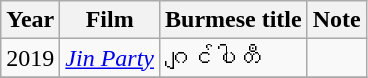<table class="wikitable sortable">
<tr>
<th>Year</th>
<th>Film</th>
<th>Burmese title</th>
<th>Note</th>
</tr>
<tr>
<td>2019</td>
<td><em><a href='#'>Jin Party</a></em></td>
<td>ဂျင်ပါတီ</td>
<td></td>
</tr>
<tr>
</tr>
</table>
